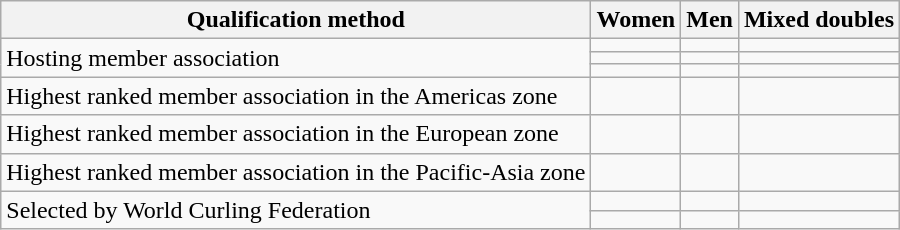<table class=wikitable>
<tr>
<th>Qualification method</th>
<th>Women</th>
<th>Men</th>
<th>Mixed doubles</th>
</tr>
<tr>
<td rowspan=3;>Hosting member association</td>
<td></td>
<td></td>
<td></td>
</tr>
<tr>
<td></td>
<td></td>
<td></td>
</tr>
<tr>
<td></td>
<td></td>
<td></td>
</tr>
<tr>
<td>Highest ranked member association in the Americas zone</td>
<td></td>
<td></td>
<td></td>
</tr>
<tr>
<td>Highest ranked member association in the European zone</td>
<td></td>
<td></td>
<td></td>
</tr>
<tr>
<td>Highest ranked member association in the Pacific-Asia zone</td>
<td></td>
<td></td>
<td></td>
</tr>
<tr>
<td rowspan=2;>Selected by World Curling Federation</td>
<td></td>
<td></td>
<td></td>
</tr>
<tr>
<td></td>
<td></td>
<td></td>
</tr>
</table>
